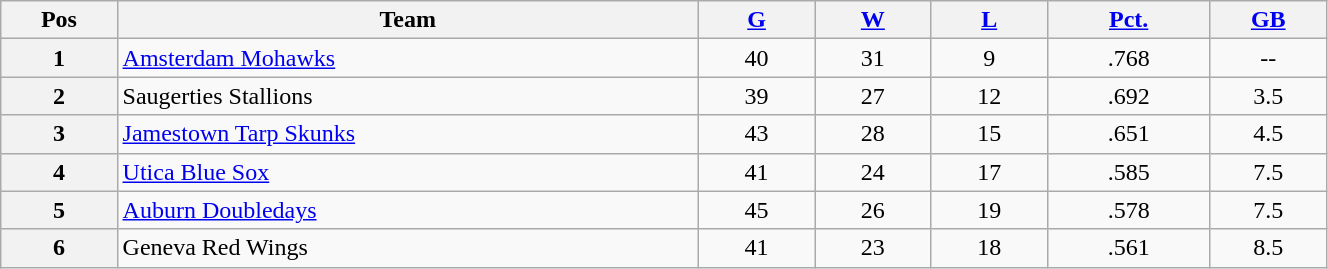<table class="wikitable plainrowheaders" width="70%" style="text-align:center;">
<tr>
<th scope="col" width="5%">Pos</th>
<th scope="col" width="25%">Team</th>
<th scope="col" width="5%"><a href='#'>G</a></th>
<th scope="col" width="5%"><a href='#'>W</a></th>
<th scope="col" width="5%"><a href='#'>L</a></th>
<th scope="col" width="7%"><a href='#'>Pct.</a></th>
<th scope="col" width="5%"><a href='#'>GB</a></th>
</tr>
<tr>
<th>1</th>
<td style="text-align:left;"><a href='#'>Amsterdam Mohawks</a></td>
<td>40</td>
<td>31</td>
<td>9</td>
<td>.768</td>
<td>--</td>
</tr>
<tr>
<th>2</th>
<td style="text-align:left;">Saugerties Stallions</td>
<td>39</td>
<td>27</td>
<td>12</td>
<td>.692</td>
<td>3.5</td>
</tr>
<tr>
<th>3</th>
<td style="text-align:left;"><a href='#'>Jamestown Tarp Skunks</a></td>
<td>43</td>
<td>28</td>
<td>15</td>
<td>.651</td>
<td>4.5</td>
</tr>
<tr>
<th>4</th>
<td style="text-align:left;"><a href='#'>Utica Blue Sox</a></td>
<td>41</td>
<td>24</td>
<td>17</td>
<td>.585</td>
<td>7.5</td>
</tr>
<tr>
<th>5</th>
<td style="text-align:left;"><a href='#'>Auburn Doubledays</a></td>
<td>45</td>
<td>26</td>
<td>19</td>
<td>.578</td>
<td>7.5</td>
</tr>
<tr>
<th>6</th>
<td style="text-align:left;">Geneva Red Wings</td>
<td>41</td>
<td>23</td>
<td>18</td>
<td>.561</td>
<td>8.5</td>
</tr>
</table>
